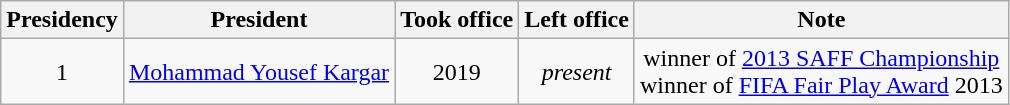<table class="wikitable" style="text-align:center">
<tr>
<th>Presidency</th>
<th>President</th>
<th>Took office</th>
<th>Left office</th>
<th>Note</th>
</tr>
<tr>
<td>1</td>
<td><a href='#'>Mohammad Yousef Kargar</a></td>
<td>2019</td>
<td><em>present</em></td>
<td>winner of <a href='#'>2013 SAFF Championship</a><br>winner of <a href='#'>FIFA Fair Play Award</a> 2013</td>
</tr>
</table>
